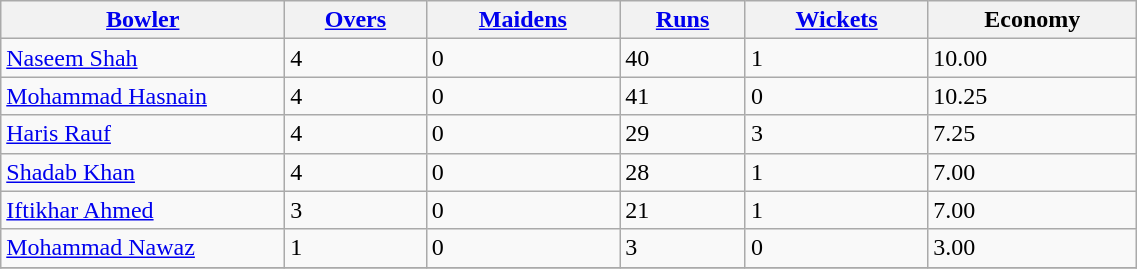<table class=wikitable style="width: 60%;">
<tr>
<th width="25%"><a href='#'>Bowler</a></th>
<th><a href='#'>Overs</a></th>
<th><a href='#'>Maidens</a></th>
<th><a href='#'>Runs</a></th>
<th><a href='#'>Wickets</a></th>
<th>Economy</th>
</tr>
<tr>
<td><a href='#'>Naseem Shah</a></td>
<td>4</td>
<td>0</td>
<td>40</td>
<td>1</td>
<td>10.00</td>
</tr>
<tr>
<td><a href='#'>Mohammad Hasnain</a></td>
<td>4</td>
<td>0</td>
<td>41</td>
<td>0</td>
<td>10.25</td>
</tr>
<tr>
<td><a href='#'>Haris Rauf</a></td>
<td>4</td>
<td>0</td>
<td>29</td>
<td>3</td>
<td>7.25</td>
</tr>
<tr>
<td><a href='#'>Shadab Khan</a></td>
<td>4</td>
<td>0</td>
<td>28</td>
<td>1</td>
<td>7.00</td>
</tr>
<tr>
<td><a href='#'>Iftikhar Ahmed</a></td>
<td>3</td>
<td>0</td>
<td>21</td>
<td>1</td>
<td>7.00</td>
</tr>
<tr>
<td><a href='#'>Mohammad Nawaz</a></td>
<td>1</td>
<td>0</td>
<td>3</td>
<td>0</td>
<td>3.00</td>
</tr>
<tr>
</tr>
</table>
